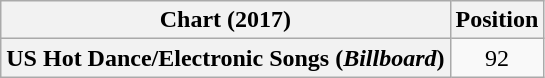<table class="wikitable plainrowheaders" style="text-align:center">
<tr>
<th scope="col">Chart (2017)</th>
<th scope="col">Position</th>
</tr>
<tr>
<th scope="row">US Hot Dance/Electronic Songs (<em>Billboard</em>)</th>
<td>92</td>
</tr>
</table>
